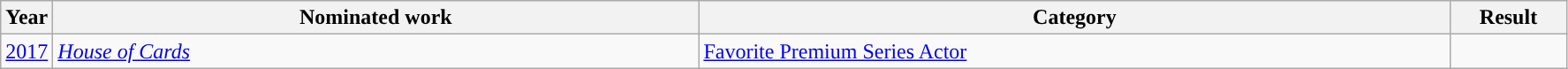<table class="wikitable">
<tr>
<th scope="col" style="width:1em;">Year</th>
<th scope="col" style="width:30em;">Nominated work</th>
<th scope="col" style="width:35em;">Category</th>
<th scope="col" style="width:5em;">Result</th>
</tr>
<tr>
<td><a href='#'>2017</a></td>
<td><em><a href='#'>House of Cards</a></em></td>
<td><a href='#'>Favorite Premium Series Actor</a></td>
<td></td>
</tr>
</table>
